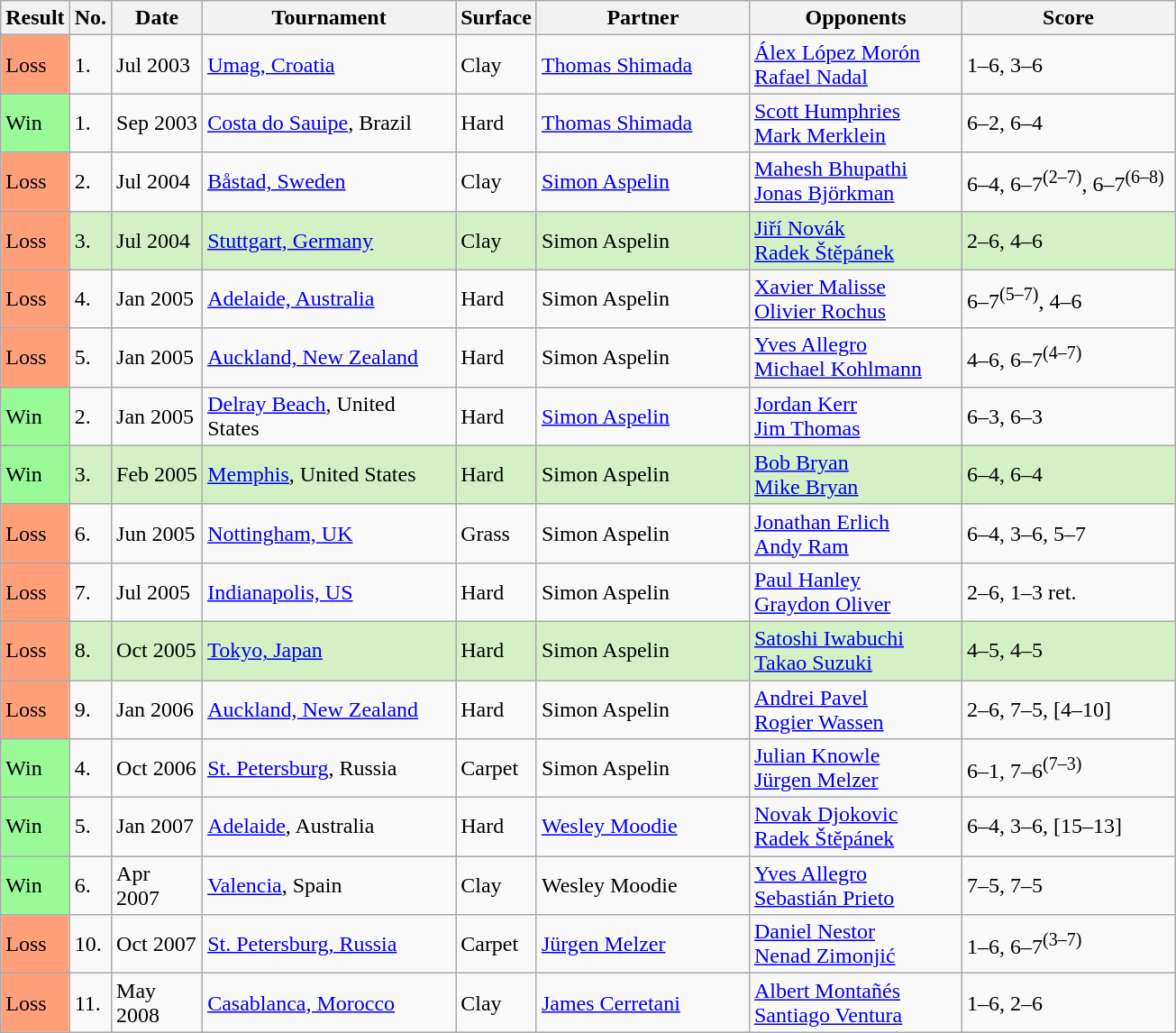<table class="sortable wikitable">
<tr>
<th style="width:40px">Result</th>
<th style="width:20px">No.</th>
<th style="width:60px">Date</th>
<th style="width:180px">Tournament</th>
<th style="width:50px">Surface</th>
<th style="width:150px">Partner</th>
<th style="width:150px">Opponents</th>
<th style="width:150px" class="unsortable">Score</th>
</tr>
<tr>
<td style="background:#ffa07a;">Loss</td>
<td>1.</td>
<td>Jul 2003</td>
<td><a href='#'>Umag, Croatia</a></td>
<td>Clay</td>
<td> <a href='#'>Thomas Shimada</a></td>
<td> <a href='#'>Álex López Morón</a> <br> <a href='#'>Rafael Nadal</a></td>
<td>1–6, 3–6</td>
</tr>
<tr>
<td style="background:#98fb98;">Win</td>
<td>1.</td>
<td>Sep 2003</td>
<td><a href='#'>Costa do Sauipe</a>, Brazil</td>
<td>Hard</td>
<td> <a href='#'>Thomas Shimada</a></td>
<td> <a href='#'>Scott Humphries</a><br> <a href='#'>Mark Merklein</a></td>
<td>6–2, 6–4</td>
</tr>
<tr>
<td style="background:#ffa07a;">Loss</td>
<td>2.</td>
<td>Jul 2004</td>
<td><a href='#'>Båstad, Sweden</a></td>
<td>Clay</td>
<td> <a href='#'>Simon Aspelin</a></td>
<td> <a href='#'>Mahesh Bhupathi</a> <br> <a href='#'>Jonas Björkman</a></td>
<td>6–4, 6–7<sup>(2–7)</sup>, 6–7<sup>(6–8)</sup></td>
</tr>
<tr bgcolor="#d4f1c5">
<td style="background:#ffa07a;">Loss</td>
<td>3.</td>
<td>Jul 2004</td>
<td><a href='#'>Stuttgart, Germany</a></td>
<td>Clay</td>
<td> Simon Aspelin</td>
<td> <a href='#'>Jiří Novák</a> <br> <a href='#'>Radek Štěpánek</a></td>
<td>2–6, 4–6</td>
</tr>
<tr>
<td style="background:#ffa07a;">Loss</td>
<td>4.</td>
<td>Jan 2005</td>
<td><a href='#'>Adelaide, Australia</a></td>
<td>Hard</td>
<td> Simon Aspelin</td>
<td> <a href='#'>Xavier Malisse</a> <br> <a href='#'>Olivier Rochus</a></td>
<td>6–7<sup>(5–7)</sup>, 4–6</td>
</tr>
<tr>
<td style="background:#ffa07a;">Loss</td>
<td>5.</td>
<td>Jan 2005</td>
<td><a href='#'>Auckland, New Zealand</a></td>
<td>Hard</td>
<td> Simon Aspelin</td>
<td> <a href='#'>Yves Allegro</a> <br> <a href='#'>Michael Kohlmann</a></td>
<td>4–6, 6–7<sup>(4–7)</sup></td>
</tr>
<tr>
<td style="background:#98fb98;">Win</td>
<td>2.</td>
<td>Jan 2005</td>
<td><a href='#'>Delray Beach</a>, United States</td>
<td>Hard</td>
<td> <a href='#'>Simon Aspelin</a></td>
<td> <a href='#'>Jordan Kerr</a><br> <a href='#'>Jim Thomas</a></td>
<td>6–3, 6–3</td>
</tr>
<tr bgcolor="#d4f1c5">
<td style="background:#98fb98;">Win</td>
<td>3.</td>
<td>Feb 2005</td>
<td><a href='#'>Memphis</a>, United States</td>
<td>Hard</td>
<td> Simon Aspelin</td>
<td> <a href='#'>Bob Bryan</a><br> <a href='#'>Mike Bryan</a></td>
<td>6–4, 6–4</td>
</tr>
<tr>
<td style="background:#ffa07a;">Loss</td>
<td>6.</td>
<td>Jun 2005</td>
<td><a href='#'>Nottingham, UK</a></td>
<td>Grass</td>
<td> Simon Aspelin</td>
<td> <a href='#'>Jonathan Erlich</a> <br> <a href='#'>Andy Ram</a></td>
<td>6–4, 3–6, 5–7</td>
</tr>
<tr>
<td style="background:#ffa07a;">Loss</td>
<td>7.</td>
<td>Jul 2005</td>
<td><a href='#'>Indianapolis, US</a></td>
<td>Hard</td>
<td> Simon Aspelin</td>
<td> <a href='#'>Paul Hanley</a> <br> <a href='#'>Graydon Oliver</a></td>
<td>2–6, 1–3 ret.</td>
</tr>
<tr bgcolor="#d4f1c5">
<td style="background:#ffa07a;">Loss</td>
<td>8.</td>
<td>Oct 2005</td>
<td><a href='#'>Tokyo, Japan</a></td>
<td>Hard</td>
<td> Simon Aspelin</td>
<td> <a href='#'>Satoshi Iwabuchi</a> <br> <a href='#'>Takao Suzuki</a></td>
<td>4–5, 4–5</td>
</tr>
<tr>
<td style="background:#ffa07a;">Loss</td>
<td>9.</td>
<td>Jan 2006</td>
<td><a href='#'>Auckland, New Zealand</a></td>
<td>Hard</td>
<td> Simon Aspelin</td>
<td> <a href='#'>Andrei Pavel</a> <br> <a href='#'>Rogier Wassen</a></td>
<td>2–6, 7–5, [4–10]</td>
</tr>
<tr>
<td style="background:#98fb98;">Win</td>
<td>4.</td>
<td>Oct 2006</td>
<td><a href='#'>St. Petersburg</a>, Russia</td>
<td>Carpet</td>
<td> Simon Aspelin</td>
<td> <a href='#'>Julian Knowle</a><br> <a href='#'>Jürgen Melzer</a></td>
<td>6–1, 7–6<sup>(7–3)</sup></td>
</tr>
<tr>
<td style="background:#98fb98;">Win</td>
<td>5.</td>
<td>Jan 2007</td>
<td><a href='#'>Adelaide</a>, Australia</td>
<td>Hard</td>
<td> <a href='#'>Wesley Moodie</a></td>
<td> <a href='#'>Novak Djokovic</a><br> <a href='#'>Radek Štěpánek</a></td>
<td>6–4, 3–6, [15–13]</td>
</tr>
<tr>
<td style="background:#98fb98;">Win</td>
<td>6.</td>
<td>Apr 2007</td>
<td><a href='#'>Valencia</a>, Spain</td>
<td>Clay</td>
<td> Wesley Moodie</td>
<td> <a href='#'>Yves Allegro</a><br> <a href='#'>Sebastián Prieto</a></td>
<td>7–5, 7–5</td>
</tr>
<tr>
<td style="background:#ffa07a;">Loss</td>
<td>10.</td>
<td>Oct 2007</td>
<td><a href='#'>St. Petersburg, Russia</a></td>
<td>Carpet</td>
<td> <a href='#'>Jürgen Melzer</a></td>
<td> <a href='#'>Daniel Nestor</a> <br> <a href='#'>Nenad Zimonjić</a></td>
<td>1–6, 6–7<sup>(3–7)</sup></td>
</tr>
<tr>
<td style="background:#ffa07a;">Loss</td>
<td>11.</td>
<td>May 2008</td>
<td><a href='#'>Casablanca, Morocco</a></td>
<td>Clay</td>
<td> <a href='#'>James Cerretani</a></td>
<td> <a href='#'>Albert Montañés</a> <br> <a href='#'>Santiago Ventura</a></td>
<td>1–6, 2–6</td>
</tr>
</table>
